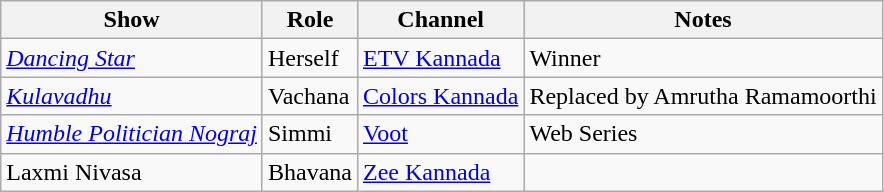<table class="wikitable">
<tr>
<th>Show</th>
<th>Role</th>
<th>Channel</th>
<th>Notes</th>
</tr>
<tr>
<td><em><a href='#'>Dancing Star</a> </em></td>
<td>Herself</td>
<td><a href='#'>ETV Kannada</a></td>
<td>Winner</td>
</tr>
<tr>
<td><em><a href='#'>Kulavadhu</a></em></td>
<td>Vachana</td>
<td><a href='#'>Colors Kannada</a></td>
<td>Replaced by Amrutha Ramamoorthi</td>
</tr>
<tr>
<td><em><a href='#'>Humble Politician Nograj</a></em></td>
<td>Simmi</td>
<td><a href='#'>Voot</a></td>
<td>Web Series</td>
</tr>
<tr>
<td>Laxmi Nivasa</td>
<td>Bhavana</td>
<td><a href='#'>Zee Kannada</a></td>
<td></td>
</tr>
</table>
